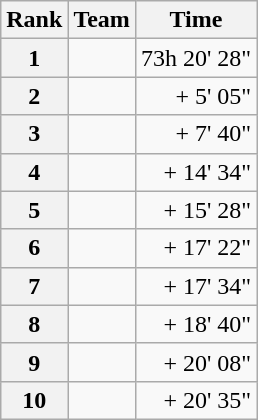<table class="wikitable">
<tr>
<th scope="col">Rank</th>
<th scope="col">Team</th>
<th scope="col">Time</th>
</tr>
<tr>
<th scope="row">1</th>
<td> </td>
<td align="right">73h 20' 28"</td>
</tr>
<tr>
<th scope="row">2</th>
<td> </td>
<td align="right">+ 5' 05"</td>
</tr>
<tr>
<th scope="row">3</th>
<td> </td>
<td align="right">+ 7' 40"</td>
</tr>
<tr>
<th scope="row">4</th>
<td> </td>
<td align="right">+ 14' 34"</td>
</tr>
<tr>
<th scope="row">5</th>
<td> </td>
<td align="right">+ 15' 28"</td>
</tr>
<tr>
<th scope="row">6</th>
<td> </td>
<td align="right">+ 17' 22"</td>
</tr>
<tr>
<th scope="row">7</th>
<td> </td>
<td align="right">+ 17' 34"</td>
</tr>
<tr>
<th scope="row">8</th>
<td> </td>
<td align="right">+ 18' 40"</td>
</tr>
<tr>
<th scope="row">9</th>
<td> </td>
<td align="right">+ 20' 08"</td>
</tr>
<tr>
<th scope="row">10</th>
<td> </td>
<td align="right">+ 20' 35"</td>
</tr>
</table>
